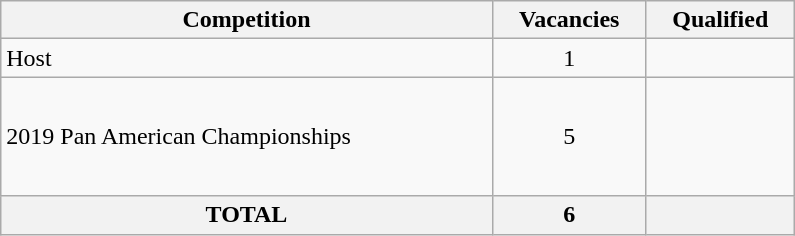<table class = "wikitable" width=530>
<tr>
<th>Competition</th>
<th>Vacancies</th>
<th>Qualified</th>
</tr>
<tr>
<td>Host</td>
<td align="center">1</td>
<td></td>
</tr>
<tr>
<td>2019 Pan American Championships</td>
<td align="center">5</td>
<td><br><br><br><br></td>
</tr>
<tr>
<th>TOTAL</th>
<th>6</th>
<th></th>
</tr>
</table>
